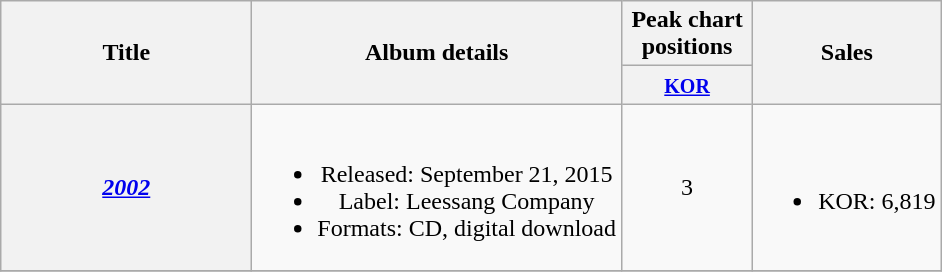<table class="wikitable plainrowheaders" style="text-align:center;">
<tr>
<th scope="col" rowspan="2" style="width:10em;">Title</th>
<th scope="col" rowspan="2">Album details</th>
<th scope="col" colspan="1" style="width:5em;">Peak chart positions</th>
<th scope="col" rowspan="2">Sales</th>
</tr>
<tr>
<th><small><a href='#'>KOR</a></small><br></th>
</tr>
<tr>
<th scope="row"><em><a href='#'>2002</a></em></th>
<td><br><ul><li>Released: September 21, 2015</li><li>Label: Leessang Company</li><li>Formats: CD, digital download</li></ul></td>
<td>3</td>
<td><br><ul><li>KOR: 6,819</li></ul></td>
</tr>
<tr>
</tr>
</table>
